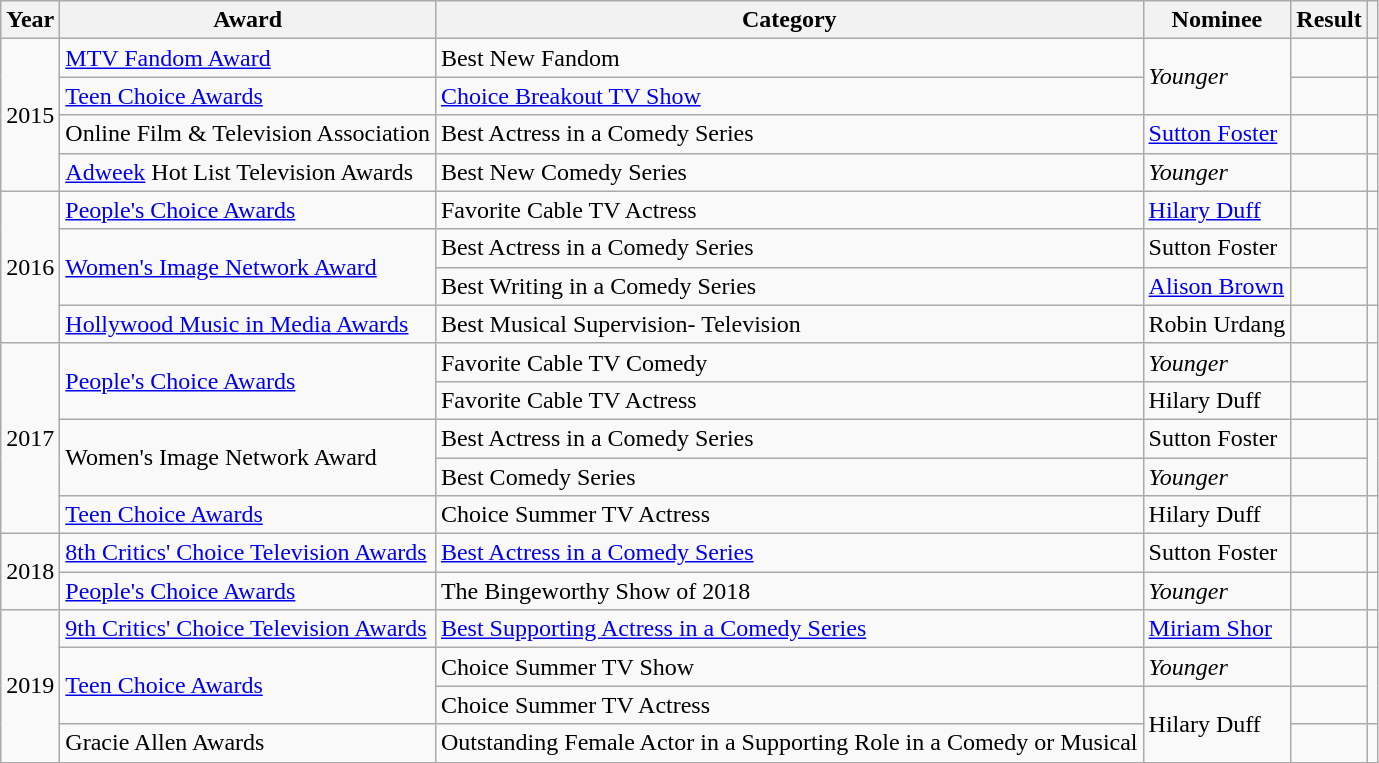<table class="wikitable sortable">
<tr align=center>
<th>Year</th>
<th>Award</th>
<th>Category</th>
<th>Nominee</th>
<th>Result</th>
<th class="unsortable"></th>
</tr>
<tr>
<td rowspan="4" style="text-align:center;">2015</td>
<td><a href='#'>MTV Fandom Award</a></td>
<td>Best New Fandom</td>
<td rowspan="2"><em>Younger</em></td>
<td></td>
<td align=center></td>
</tr>
<tr>
<td><a href='#'>Teen Choice Awards</a></td>
<td><a href='#'>Choice Breakout TV Show</a></td>
<td></td>
<td align=center></td>
</tr>
<tr>
<td>Online Film & Television Association</td>
<td>Best Actress in a Comedy Series</td>
<td><a href='#'>Sutton Foster</a></td>
<td></td>
<td align=center></td>
</tr>
<tr>
<td><a href='#'>Adweek</a> Hot List Television Awards</td>
<td>Best New Comedy Series</td>
<td><em>Younger</em></td>
<td></td>
<td align=center></td>
</tr>
<tr>
<td rowspan="4" style="text-align:center;">2016</td>
<td><a href='#'>People's Choice Awards</a></td>
<td>Favorite Cable TV Actress</td>
<td><a href='#'>Hilary Duff</a></td>
<td></td>
<td align=center></td>
</tr>
<tr>
<td rowspan="2"><a href='#'>Women's Image Network Award</a></td>
<td>Best Actress in a Comedy Series</td>
<td>Sutton Foster</td>
<td></td>
<td align=center rowspan=2></td>
</tr>
<tr>
<td>Best Writing in a Comedy Series</td>
<td><a href='#'>Alison Brown</a></td>
<td></td>
</tr>
<tr>
<td><a href='#'>Hollywood Music in Media Awards</a></td>
<td>Best Musical Supervision- Television</td>
<td>Robin Urdang</td>
<td></td>
<td align=center></td>
</tr>
<tr>
<td rowspan="5" style="text-align:center;">2017</td>
<td rowspan="2"><a href='#'>People's Choice Awards</a></td>
<td>Favorite Cable TV Comedy</td>
<td><em>Younger</em></td>
<td></td>
<td align=center rowspan=2></td>
</tr>
<tr>
<td>Favorite Cable TV Actress</td>
<td>Hilary Duff</td>
<td></td>
</tr>
<tr>
<td rowspan="2">Women's Image Network Award</td>
<td>Best Actress in a Comedy Series</td>
<td>Sutton Foster</td>
<td></td>
<td align=center rowspan=2></td>
</tr>
<tr>
<td>Best Comedy Series</td>
<td><em>Younger</em></td>
<td></td>
</tr>
<tr>
<td><a href='#'>Teen Choice Awards</a></td>
<td>Choice Summer TV Actress</td>
<td>Hilary Duff</td>
<td></td>
<td align=center></td>
</tr>
<tr>
<td rowspan="2" style="text-align:center;">2018</td>
<td><a href='#'>8th Critics' Choice Television Awards</a></td>
<td><a href='#'>Best Actress in a Comedy Series</a></td>
<td>Sutton Foster</td>
<td></td>
<td align=center></td>
</tr>
<tr>
<td><a href='#'>People's Choice Awards</a></td>
<td>The Bingeworthy Show of 2018</td>
<td><em>Younger</em></td>
<td></td>
<td align=center></td>
</tr>
<tr>
<td rowspan=4 style="text-align:center;">2019</td>
<td><a href='#'>9th Critics' Choice Television Awards</a></td>
<td><a href='#'>Best Supporting Actress in a Comedy Series</a></td>
<td><a href='#'>Miriam Shor</a></td>
<td></td>
<td align=center></td>
</tr>
<tr>
<td rowspan=2><a href='#'>Teen Choice Awards</a></td>
<td>Choice Summer TV Show</td>
<td><em>Younger</em></td>
<td></td>
<td align=center rowspan=2></td>
</tr>
<tr>
<td>Choice Summer TV Actress</td>
<td rowspan="2">Hilary Duff</td>
<td></td>
</tr>
<tr>
<td>Gracie Allen Awards</td>
<td>Outstanding Female Actor in a Supporting Role in a Comedy or Musical</td>
<td></td>
<td align=center></td>
</tr>
</table>
